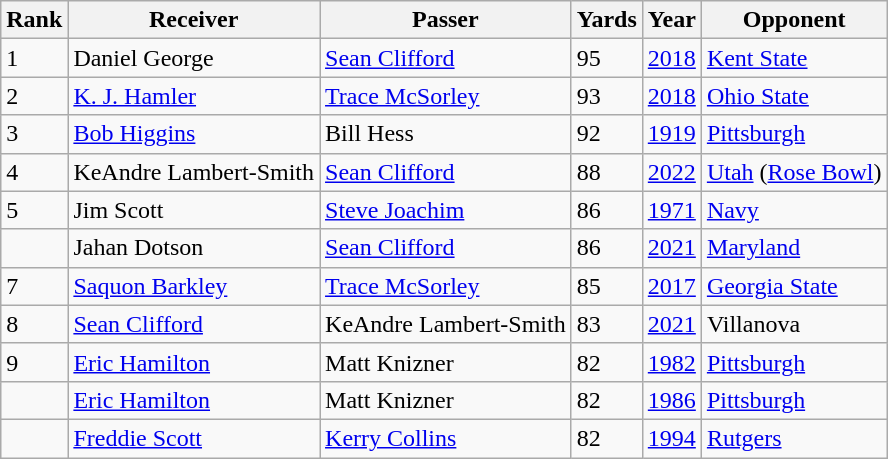<table class="wikitable">
<tr>
<th>Rank</th>
<th>Receiver</th>
<th>Passer</th>
<th>Yards</th>
<th>Year</th>
<th>Opponent</th>
</tr>
<tr>
<td>1</td>
<td>Daniel George</td>
<td><a href='#'>Sean Clifford</a></td>
<td>95</td>
<td><a href='#'>2018</a></td>
<td><a href='#'>Kent State</a></td>
</tr>
<tr>
<td>2</td>
<td><a href='#'>K. J. Hamler</a></td>
<td><a href='#'>Trace McSorley</a></td>
<td>93</td>
<td><a href='#'>2018</a></td>
<td><a href='#'>Ohio State</a></td>
</tr>
<tr>
<td>3</td>
<td><a href='#'>Bob Higgins</a></td>
<td>Bill Hess</td>
<td>92</td>
<td><a href='#'>1919</a></td>
<td><a href='#'>Pittsburgh</a></td>
</tr>
<tr>
<td>4</td>
<td>KeAndre Lambert-Smith</td>
<td><a href='#'>Sean Clifford</a></td>
<td>88</td>
<td><a href='#'>2022</a></td>
<td><a href='#'>Utah</a> (<a href='#'>Rose Bowl</a>)</td>
</tr>
<tr>
<td>5</td>
<td>Jim Scott</td>
<td><a href='#'>Steve Joachim</a></td>
<td>86</td>
<td><a href='#'>1971</a></td>
<td><a href='#'>Navy</a></td>
</tr>
<tr>
<td></td>
<td>Jahan Dotson</td>
<td><a href='#'>Sean Clifford</a></td>
<td>86</td>
<td><a href='#'>2021</a></td>
<td><a href='#'>Maryland</a></td>
</tr>
<tr>
<td>7</td>
<td><a href='#'>Saquon Barkley</a></td>
<td><a href='#'>Trace McSorley</a></td>
<td>85</td>
<td><a href='#'>2017</a></td>
<td><a href='#'>Georgia State</a></td>
</tr>
<tr>
<td>8</td>
<td><a href='#'>Sean Clifford</a></td>
<td>KeAndre Lambert-Smith</td>
<td>83</td>
<td><a href='#'>2021</a></td>
<td>Villanova</td>
</tr>
<tr>
<td>9</td>
<td><a href='#'>Eric Hamilton</a></td>
<td>Matt Knizner</td>
<td>82</td>
<td><a href='#'>1982</a></td>
<td><a href='#'>Pittsburgh</a></td>
</tr>
<tr>
<td></td>
<td><a href='#'>Eric Hamilton</a></td>
<td>Matt Knizner</td>
<td>82</td>
<td><a href='#'>1986</a></td>
<td><a href='#'>Pittsburgh</a></td>
</tr>
<tr>
<td></td>
<td><a href='#'>Freddie Scott</a></td>
<td><a href='#'>Kerry Collins</a></td>
<td>82</td>
<td><a href='#'>1994</a></td>
<td><a href='#'>Rutgers</a></td>
</tr>
</table>
